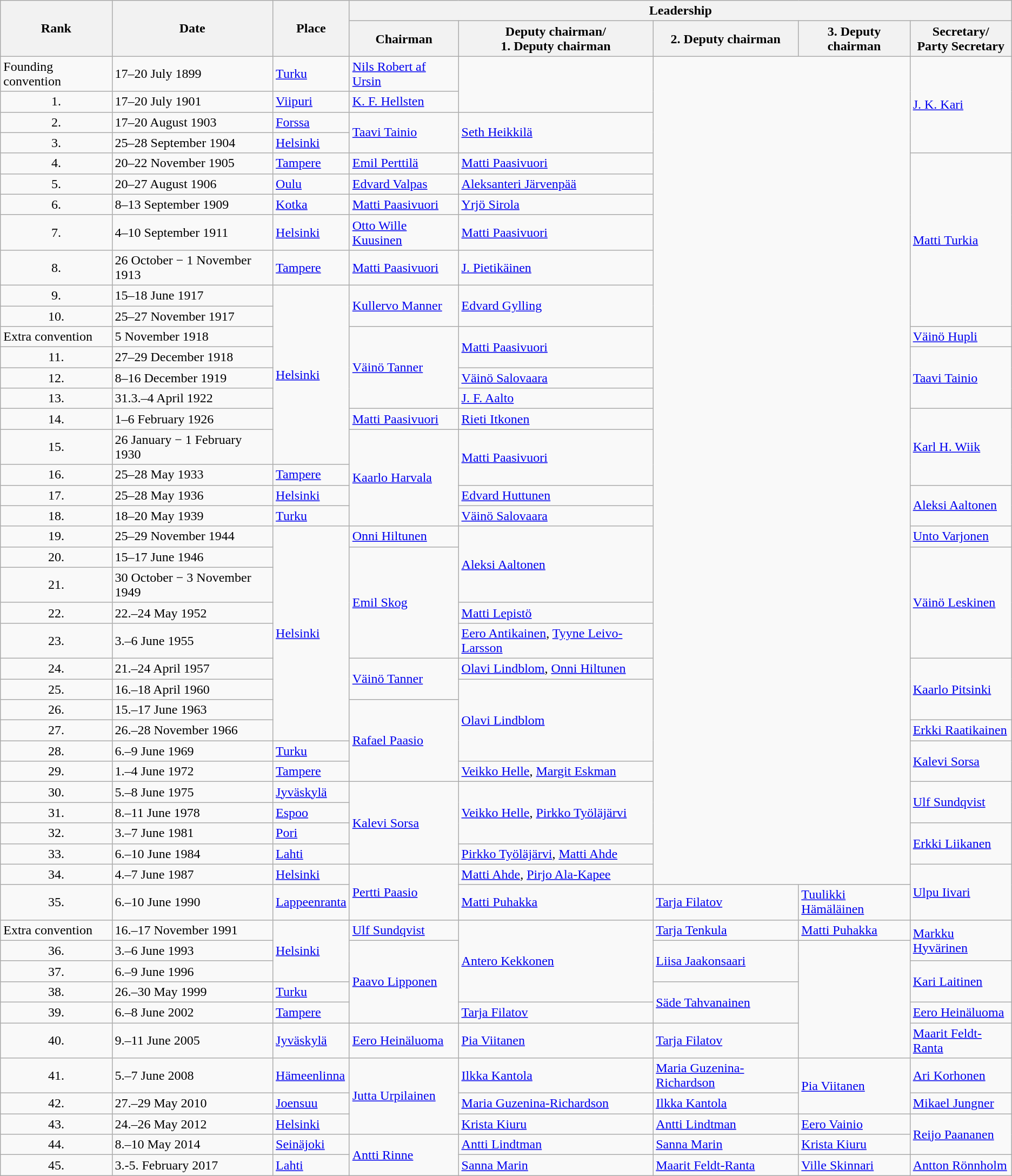<table class="wikitable">
<tr>
<th rowspan="2">Rank</th>
<th rowspan="2">Date</th>
<th rowspan="2">Place</th>
<th colspan="5">Leadership</th>
</tr>
<tr>
<th font-size:75%">Chairman</th>
<th font-size:75%">Deputy chairman/ <br> 1. Deputy chairman</th>
<th font-size:75%">2. Deputy chairman</th>
<th font-size:75%">3. Deputy chairman</th>
<th font-size:75%">Secretary/ <br> Party Secretary</th>
</tr>
<tr>
<td>Founding convention</td>
<td>17–20 July 1899</td>
<td><a href='#'>Turku</a></td>
<td><a href='#'>Nils Robert af Ursin</a></td>
<td rowspan="2"></td>
<td colspan="2" rowspan="36"></td>
<td rowspan="4"><a href='#'>J. K. Kari</a></td>
</tr>
<tr>
<td align=center>1.</td>
<td>17–20 July 1901</td>
<td><a href='#'>Viipuri</a></td>
<td><a href='#'>K. F. Hellsten</a></td>
</tr>
<tr>
<td align=center>2.</td>
<td>17–20 August 1903</td>
<td><a href='#'>Forssa</a></td>
<td rowspan="2"><a href='#'>Taavi Tainio</a></td>
<td rowspan="2"><a href='#'>Seth Heikkilä</a></td>
</tr>
<tr>
<td align=center>3.</td>
<td>25–28 September 1904</td>
<td><a href='#'>Helsinki</a></td>
</tr>
<tr>
<td align=center>4.</td>
<td>20–22 November 1905</td>
<td><a href='#'>Tampere</a></td>
<td><a href='#'>Emil Perttilä</a></td>
<td><a href='#'>Matti Paasivuori</a></td>
<td rowspan="7"><a href='#'>Matti Turkia</a></td>
</tr>
<tr>
<td align=center>5.</td>
<td>20–27 August 1906</td>
<td><a href='#'>Oulu</a></td>
<td><a href='#'>Edvard Valpas</a></td>
<td><a href='#'>Aleksanteri Järvenpää</a></td>
</tr>
<tr>
<td align=center>6.</td>
<td>8–13 September 1909</td>
<td><a href='#'>Kotka</a></td>
<td><a href='#'>Matti Paasivuori</a></td>
<td><a href='#'>Yrjö Sirola</a></td>
</tr>
<tr>
<td align=center>7.</td>
<td>4–10 September 1911</td>
<td><a href='#'>Helsinki</a></td>
<td><a href='#'>Otto Wille Kuusinen</a></td>
<td><a href='#'>Matti Paasivuori</a></td>
</tr>
<tr>
<td align=center>8.</td>
<td>26 October − 1 November 1913</td>
<td><a href='#'>Tampere</a></td>
<td><a href='#'>Matti Paasivuori</a></td>
<td><a href='#'>J. Pietikäinen</a></td>
</tr>
<tr>
<td align=center>9.</td>
<td>15–18 June 1917</td>
<td rowspan="8"><a href='#'>Helsinki</a></td>
<td rowspan="2"><a href='#'>Kullervo Manner</a></td>
<td rowspan="2"><a href='#'>Edvard Gylling</a></td>
</tr>
<tr>
<td align=center>10.</td>
<td>25–27 November 1917</td>
</tr>
<tr>
<td>Extra convention</td>
<td>5 November 1918</td>
<td rowspan="4"><a href='#'>Väinö Tanner</a></td>
<td rowspan="2"><a href='#'>Matti Paasivuori</a></td>
<td><a href='#'>Väinö Hupli</a></td>
</tr>
<tr>
<td align=center>11.</td>
<td>27–29 December 1918</td>
<td rowspan="3"><a href='#'>Taavi Tainio</a></td>
</tr>
<tr>
<td align=center>12.</td>
<td>8–16 December 1919</td>
<td><a href='#'>Väinö Salovaara</a></td>
</tr>
<tr>
<td align=center>13.</td>
<td>31.3.–4 April 1922</td>
<td><a href='#'>J. F. Aalto</a></td>
</tr>
<tr>
<td align=center>14.</td>
<td>1–6 February 1926</td>
<td><a href='#'>Matti Paasivuori</a></td>
<td><a href='#'>Rieti Itkonen</a></td>
<td rowspan="3"><a href='#'>Karl H. Wiik</a></td>
</tr>
<tr>
<td align=center>15.</td>
<td>26 January − 1 February 1930</td>
<td rowspan="4"><a href='#'>Kaarlo Harvala</a></td>
<td rowspan="2"><a href='#'>Matti Paasivuori</a></td>
</tr>
<tr>
<td align=center>16.</td>
<td>25–28 May 1933</td>
<td><a href='#'>Tampere</a></td>
</tr>
<tr>
<td align=center>17.</td>
<td>25–28 May 1936</td>
<td><a href='#'>Helsinki</a></td>
<td><a href='#'>Edvard Huttunen</a></td>
<td rowspan="2"><a href='#'>Aleksi Aaltonen</a></td>
</tr>
<tr>
<td align=center>18.</td>
<td>18–20 May 1939</td>
<td><a href='#'>Turku</a></td>
<td><a href='#'>Väinö Salovaara</a></td>
</tr>
<tr>
<td align=center>19.</td>
<td>25–29 November 1944</td>
<td rowspan="9"><a href='#'>Helsinki</a></td>
<td><a href='#'>Onni Hiltunen</a></td>
<td rowspan="3"><a href='#'>Aleksi Aaltonen</a></td>
<td><a href='#'>Unto Varjonen</a></td>
</tr>
<tr>
<td align=center>20.</td>
<td>15–17 June 1946</td>
<td rowspan="4"><a href='#'>Emil Skog</a></td>
<td rowspan="4"><a href='#'>Väinö Leskinen</a></td>
</tr>
<tr>
<td align=center>21.</td>
<td>30 October − 3 November 1949</td>
</tr>
<tr>
<td align=center>22.</td>
<td>22.–24 May 1952</td>
<td><a href='#'>Matti Lepistö</a></td>
</tr>
<tr>
<td align=center>23.</td>
<td>3.–6 June 1955</td>
<td><a href='#'>Eero Antikainen</a>, <a href='#'>Tyyne Leivo-Larsson</a></td>
</tr>
<tr>
<td align=center>24.</td>
<td>21.–24 April 1957</td>
<td rowspan="2"><a href='#'>Väinö Tanner</a></td>
<td><a href='#'>Olavi Lindblom</a>, <a href='#'>Onni Hiltunen</a></td>
<td rowspan="3"><a href='#'>Kaarlo Pitsinki</a></td>
</tr>
<tr>
<td align=center>25.</td>
<td>16.–18 April 1960</td>
<td rowspan="4"><a href='#'>Olavi Lindblom</a></td>
</tr>
<tr>
<td align=center>26.</td>
<td>15.–17 June 1963</td>
<td rowspan="4"><a href='#'>Rafael Paasio</a></td>
</tr>
<tr>
<td align=center>27.</td>
<td>26.–28 November 1966</td>
<td><a href='#'>Erkki Raatikainen</a></td>
</tr>
<tr>
<td align=center>28.</td>
<td>6.–9 June 1969</td>
<td><a href='#'>Turku</a></td>
<td rowspan="2"><a href='#'>Kalevi Sorsa</a></td>
</tr>
<tr>
<td align=center>29.</td>
<td>1.–4 June 1972</td>
<td><a href='#'>Tampere</a></td>
<td><a href='#'>Veikko Helle</a>, <a href='#'>Margit Eskman</a></td>
</tr>
<tr>
<td align=center>30.</td>
<td>5.–8 June 1975</td>
<td><a href='#'>Jyväskylä</a></td>
<td rowspan="4"><a href='#'>Kalevi Sorsa</a></td>
<td rowspan="3"><a href='#'>Veikko Helle</a>, <a href='#'>Pirkko Työläjärvi</a></td>
<td rowspan="2"><a href='#'>Ulf Sundqvist</a></td>
</tr>
<tr>
<td align=center>31.</td>
<td>8.–11 June 1978</td>
<td><a href='#'>Espoo</a></td>
</tr>
<tr>
<td align=center>32.</td>
<td>3.–7 June 1981</td>
<td><a href='#'>Pori</a></td>
<td rowspan="2"><a href='#'>Erkki Liikanen</a></td>
</tr>
<tr>
<td align=center>33.</td>
<td>6.–10 June 1984</td>
<td><a href='#'>Lahti</a></td>
<td><a href='#'>Pirkko Työläjärvi</a>, <a href='#'>Matti Ahde</a></td>
</tr>
<tr>
<td align=center>34.</td>
<td>4.–7 June 1987</td>
<td><a href='#'>Helsinki</a></td>
<td rowspan="2"><a href='#'>Pertti Paasio</a></td>
<td><a href='#'>Matti Ahde</a>, <a href='#'>Pirjo Ala-Kapee</a></td>
<td rowspan="2"><a href='#'>Ulpu Iivari</a></td>
</tr>
<tr>
<td align=center>35.</td>
<td>6.–10 June 1990</td>
<td><a href='#'>Lappeenranta</a></td>
<td><a href='#'>Matti Puhakka</a></td>
<td><a href='#'>Tarja Filatov</a></td>
<td><a href='#'>Tuulikki Hämäläinen</a></td>
</tr>
<tr>
<td>Extra convention</td>
<td>16.–17 November 1991</td>
<td rowspan="3"><a href='#'>Helsinki</a></td>
<td><a href='#'>Ulf Sundqvist</a></td>
<td rowspan="4"><a href='#'>Antero Kekkonen</a></td>
<td><a href='#'>Tarja Tenkula</a></td>
<td><a href='#'>Matti Puhakka</a></td>
<td rowspan="2"><a href='#'>Markku Hyvärinen</a></td>
</tr>
<tr>
<td align=center>36.</td>
<td>3.–6 June 1993</td>
<td rowspan="4"><a href='#'>Paavo Lipponen</a></td>
<td rowspan="2"><a href='#'>Liisa Jaakonsaari</a></td>
<td rowspan="5"></td>
</tr>
<tr>
<td align=center>37.</td>
<td>6.–9 June 1996</td>
<td rowspan="2"><a href='#'>Kari Laitinen</a></td>
</tr>
<tr>
<td align=center>38.</td>
<td>26.–30 May 1999</td>
<td><a href='#'>Turku</a></td>
<td rowspan="2"><a href='#'>Säde Tahvanainen</a></td>
</tr>
<tr>
<td align=center>39.</td>
<td>6.–8 June 2002</td>
<td><a href='#'>Tampere</a></td>
<td><a href='#'>Tarja Filatov</a></td>
<td><a href='#'>Eero Heinäluoma</a></td>
</tr>
<tr>
<td align=center>40.</td>
<td>9.–11 June 2005</td>
<td><a href='#'>Jyväskylä</a></td>
<td><a href='#'>Eero Heinäluoma</a></td>
<td><a href='#'>Pia Viitanen</a></td>
<td><a href='#'>Tarja Filatov</a></td>
<td><a href='#'>Maarit Feldt-Ranta</a></td>
</tr>
<tr>
<td align=center>41.</td>
<td>5.–7 June 2008</td>
<td><a href='#'>Hämeenlinna</a></td>
<td rowspan="3"><a href='#'>Jutta Urpilainen</a></td>
<td><a href='#'>Ilkka Kantola</a></td>
<td><a href='#'>Maria Guzenina-Richardson</a></td>
<td rowspan="2"><a href='#'>Pia Viitanen</a></td>
<td><a href='#'>Ari Korhonen</a></td>
</tr>
<tr>
<td align=center>42.</td>
<td>27.–29 May 2010</td>
<td><a href='#'>Joensuu</a></td>
<td><a href='#'>Maria Guzenina-Richardson</a></td>
<td><a href='#'>Ilkka Kantola</a></td>
<td><a href='#'>Mikael Jungner</a></td>
</tr>
<tr>
<td align=center>43.</td>
<td>24.–26 May 2012</td>
<td><a href='#'>Helsinki</a></td>
<td><a href='#'>Krista Kiuru</a></td>
<td><a href='#'>Antti Lindtman</a></td>
<td><a href='#'>Eero Vainio</a></td>
<td rowspan="2"><a href='#'>Reijo Paananen</a></td>
</tr>
<tr>
<td align=center>44.</td>
<td>8.–10 May 2014</td>
<td><a href='#'>Seinäjoki</a></td>
<td rowspan="2"><a href='#'>Antti Rinne</a></td>
<td><a href='#'>Antti Lindtman</a></td>
<td><a href='#'>Sanna Marin</a></td>
<td><a href='#'>Krista Kiuru</a></td>
</tr>
<tr>
<td align=center>45.</td>
<td>3.-5. February 2017</td>
<td><a href='#'>Lahti</a></td>
<td><a href='#'>Sanna Marin</a></td>
<td><a href='#'>Maarit Feldt-Ranta</a></td>
<td><a href='#'>Ville Skinnari</a></td>
<td><a href='#'>Antton Rönnholm</a></td>
</tr>
</table>
